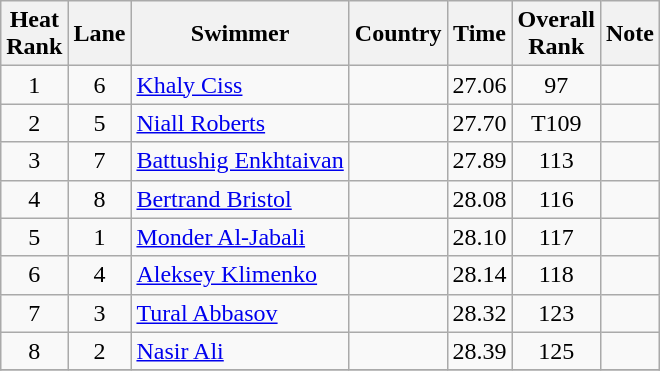<table class="wikitable" style="text-align:center">
<tr>
<th>Heat <br>Rank</th>
<th>Lane</th>
<th>Swimmer</th>
<th>Country</th>
<th>Time</th>
<th>Overall<br>Rank</th>
<th>Note</th>
</tr>
<tr>
<td>1</td>
<td>6</td>
<td align=left><a href='#'>Khaly Ciss</a></td>
<td align=left></td>
<td>27.06</td>
<td>97</td>
<td></td>
</tr>
<tr>
<td>2</td>
<td>5</td>
<td align=left><a href='#'>Niall Roberts</a></td>
<td align=left></td>
<td>27.70</td>
<td>T109</td>
<td></td>
</tr>
<tr>
<td>3</td>
<td>7</td>
<td align=left><a href='#'>Battushig Enkhtaivan</a></td>
<td align=left></td>
<td>27.89</td>
<td>113</td>
<td></td>
</tr>
<tr>
<td>4</td>
<td>8</td>
<td align=left><a href='#'>Bertrand Bristol</a></td>
<td align=left></td>
<td>28.08</td>
<td>116</td>
<td></td>
</tr>
<tr>
<td>5</td>
<td>1</td>
<td align=left><a href='#'>Monder Al-Jabali</a></td>
<td align=left></td>
<td>28.10</td>
<td>117</td>
<td></td>
</tr>
<tr>
<td>6</td>
<td>4</td>
<td align=left><a href='#'>Aleksey Klimenko</a></td>
<td align=left></td>
<td>28.14</td>
<td>118</td>
<td></td>
</tr>
<tr>
<td>7</td>
<td>3</td>
<td align=left><a href='#'>Tural Abbasov</a></td>
<td align=left></td>
<td>28.32</td>
<td>123</td>
<td></td>
</tr>
<tr>
<td>8</td>
<td>2</td>
<td align=left><a href='#'>Nasir Ali</a></td>
<td align=left></td>
<td>28.39</td>
<td>125</td>
<td></td>
</tr>
<tr>
</tr>
</table>
